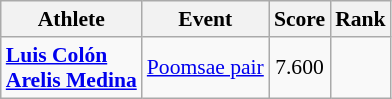<table class=wikitable style=font-size:90%>
<tr>
<th>Athlete</th>
<th>Event</th>
<th>Score</th>
<th>Rank</th>
</tr>
<tr align=center>
<td align=left><strong><a href='#'>Luis Colón</a><br><a href='#'>Arelis Medina</a></strong></td>
<td align=left><a href='#'>Poomsae pair</a></td>
<td>7.600</td>
<td></td>
</tr>
</table>
